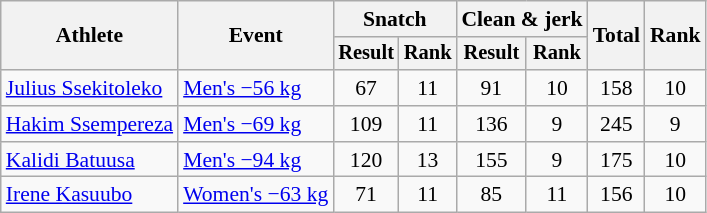<table class="wikitable" style="font-size:90%">
<tr>
<th rowspan=2>Athlete</th>
<th rowspan=2>Event</th>
<th colspan="2">Snatch</th>
<th colspan="2">Clean & jerk</th>
<th rowspan="2">Total</th>
<th rowspan="2">Rank</th>
</tr>
<tr style="font-size:95%">
<th>Result</th>
<th>Rank</th>
<th>Result</th>
<th>Rank</th>
</tr>
<tr align=center>
<td align=left><a href='#'>Julius Ssekitoleko</a></td>
<td align=left><a href='#'>Men's −56 kg</a></td>
<td>67</td>
<td>11</td>
<td>91</td>
<td>10</td>
<td>158</td>
<td>10</td>
</tr>
<tr align=center>
<td align=left><a href='#'>Hakim Ssempereza</a></td>
<td align=left><a href='#'>Men's −69 kg</a></td>
<td>109</td>
<td>11</td>
<td>136</td>
<td>9</td>
<td>245</td>
<td>9</td>
</tr>
<tr align=center>
<td align=left><a href='#'>Kalidi Batuusa</a></td>
<td align=left><a href='#'>Men's −94 kg</a></td>
<td>120</td>
<td>13</td>
<td>155</td>
<td>9</td>
<td>175</td>
<td>10</td>
</tr>
<tr align=center>
<td align=left><a href='#'>Irene Kasuubo</a></td>
<td align=left><a href='#'>Women's −63 kg</a></td>
<td>71</td>
<td>11</td>
<td>85</td>
<td>11</td>
<td>156</td>
<td>10</td>
</tr>
</table>
